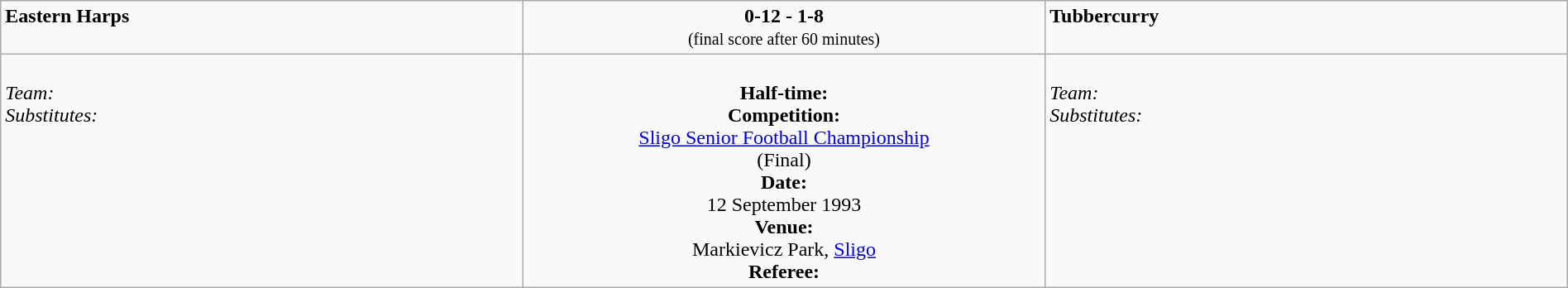<table border=0 class="wikitable" width=100%>
<tr>
<td width=33% valign=top><span><strong>Eastern Harps</strong></span><br><small></small></td>
<td width=33% valign=top align=center><span><strong>0-12 - 1-8</strong></span><br><small>(final score after 60 minutes)</small></td>
<td width=33% valign=top><span><strong>Tubbercurry</strong></span><br><small></small></td>
</tr>
<tr>
<td valign=top><br><em>Team:</em>
<br><em>Substitutes:</em>
<br></td>
<td valign=middle align=center><br><strong>Half-time:</strong><br><strong>Competition:</strong><br><a href='#'>Sligo Senior Football Championship</a><br>(Final)<br><strong>Date:</strong><br>12 September 1993<br><strong>Venue:</strong><br>Markievicz Park, <a href='#'>Sligo</a><br><strong>Referee:</strong><br></td>
<td valign=top><br><em>Team:</em>
<br><em>Substitutes:</em>
<br></td>
</tr>
</table>
